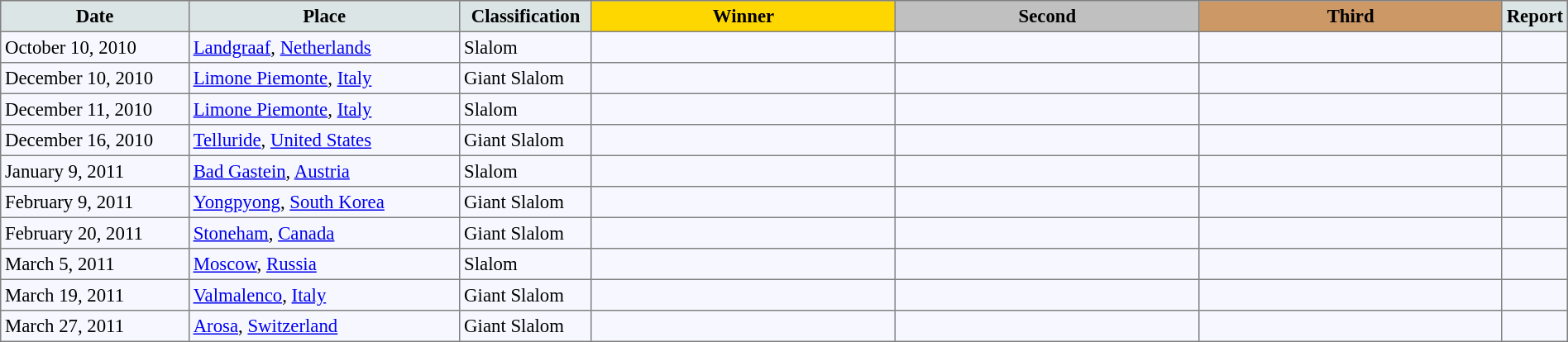<table bgcolor="#f7f8ff" cellpadding="3" cellspacing="0" border="1" style="font-size: 95%; border: gray solid 1px; border-collapse: collapse;">
<tr bgcolor="#CCCCCC">
<td align="center" bgcolor="#DCE5E5" width="150"><strong>Date</strong></td>
<td align="center" bgcolor="#DCE5E5" width="220"><strong>Place</strong></td>
<td align="center" bgcolor="#DCE5E5" width="100"><strong>Classification</strong></td>
<td align="center" bgcolor="gold" width="250"><strong>Winner</strong></td>
<td align="center" bgcolor="silver" width="250"><strong>Second</strong></td>
<td align="center" bgcolor="CC9966" width="250"><strong>Third</strong></td>
<td align="center" bgcolor="#DCE5E5"><strong>Report</strong></td>
</tr>
<tr align="left">
<td>October 10, 2010</td>
<td> <a href='#'>Landgraaf</a>, <a href='#'>Netherlands</a></td>
<td>Slalom</td>
<td></td>
<td></td>
<td></td>
<td></td>
</tr>
<tr align="left">
<td>December 10, 2010</td>
<td> <a href='#'>Limone Piemonte</a>, <a href='#'>Italy</a></td>
<td>Giant Slalom</td>
<td></td>
<td></td>
<td></td>
<td></td>
</tr>
<tr align="left">
<td>December 11, 2010</td>
<td> <a href='#'>Limone Piemonte</a>, <a href='#'>Italy</a></td>
<td>Slalom</td>
<td></td>
<td></td>
<td></td>
<td></td>
</tr>
<tr align="left">
<td>December 16, 2010</td>
<td> <a href='#'>Telluride</a>, <a href='#'>United States</a></td>
<td>Giant Slalom</td>
<td></td>
<td></td>
<td></td>
<td></td>
</tr>
<tr align="left">
<td>January 9, 2011</td>
<td> <a href='#'>Bad Gastein</a>, <a href='#'>Austria</a></td>
<td>Slalom</td>
<td></td>
<td></td>
<td></td>
<td></td>
</tr>
<tr align="left">
<td>February 9, 2011</td>
<td> <a href='#'>Yongpyong</a>, <a href='#'>South Korea</a></td>
<td>Giant Slalom</td>
<td></td>
<td></td>
<td></td>
<td></td>
</tr>
<tr align="left">
<td>February 20, 2011</td>
<td> <a href='#'>Stoneham</a>, <a href='#'>Canada</a></td>
<td>Giant Slalom</td>
<td></td>
<td></td>
<td></td>
<td></td>
</tr>
<tr align="left">
<td>March 5, 2011</td>
<td> <a href='#'>Moscow</a>, <a href='#'>Russia</a></td>
<td>Slalom</td>
<td></td>
<td></td>
<td></td>
<td></td>
</tr>
<tr align="left">
<td>March 19, 2011</td>
<td> <a href='#'>Valmalenco</a>, <a href='#'>Italy</a></td>
<td>Giant Slalom</td>
<td></td>
<td></td>
<td></td>
<td></td>
</tr>
<tr align="left">
<td>March 27, 2011</td>
<td> <a href='#'>Arosa</a>, <a href='#'>Switzerland</a></td>
<td>Giant Slalom</td>
<td></td>
<td></td>
<td></td>
<td></td>
</tr>
</table>
